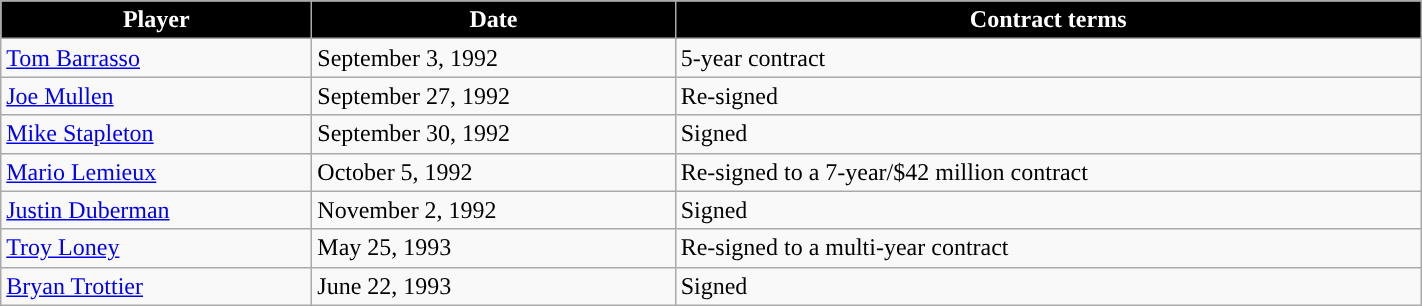<table class="wikitable" style="width:75%;">
<tr style="text-align:center; background:#ddd;">
<th style="color:white; background:#000000; ">Player</th>
<th style="color:white; background:#000000; ">Date</th>
<th style="color:white; background:#000000; ">Contract terms</th>
</tr>
<tr>
<td><a href='#'>Tom Barrasso</a></td>
<td>September 3, 1992</td>
<td>5-year contract</td>
</tr>
<tr>
<td><a href='#'>Joe Mullen</a></td>
<td>September 27, 1992</td>
<td>Re-signed</td>
</tr>
<tr>
<td><a href='#'>Mike Stapleton</a></td>
<td>September 30, 1992</td>
<td>Signed</td>
</tr>
<tr>
<td><a href='#'>Mario Lemieux</a></td>
<td>October 5, 1992</td>
<td>Re-signed to a 7-year/$42 million contract</td>
</tr>
<tr>
<td><a href='#'>Justin Duberman</a></td>
<td>November 2, 1992</td>
<td>Signed</td>
</tr>
<tr>
<td><a href='#'>Troy Loney</a></td>
<td>May 25, 1993</td>
<td>Re-signed to a multi-year contract</td>
</tr>
<tr>
<td><a href='#'>Bryan Trottier</a></td>
<td>June 22, 1993</td>
<td>Signed</td>
</tr>
</table>
